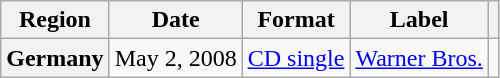<table class="wikitable plainrowheaders">
<tr>
<th scope="col">Region</th>
<th scope="col">Date</th>
<th scope="col">Format</th>
<th scope="col">Label</th>
<th scope="col"></th>
</tr>
<tr>
<th scope="row">Germany</th>
<td>May 2, 2008</td>
<td><a href='#'>CD single</a></td>
<td><a href='#'>Warner Bros.</a></td>
<td></td>
</tr>
</table>
